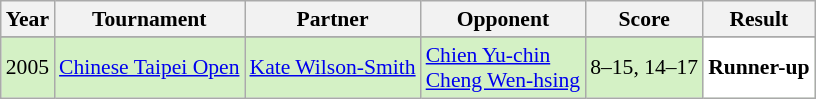<table class="sortable wikitable" style="font-size: 90%;">
<tr>
<th>Year</th>
<th>Tournament</th>
<th>Partner</th>
<th>Opponent</th>
<th>Score</th>
<th>Result</th>
</tr>
<tr>
</tr>
<tr style="background:#D4F1C5">
<td align="center">2005</td>
<td align="left"><a href='#'>Chinese Taipei Open</a></td>
<td align="left"> <a href='#'>Kate Wilson-Smith</a></td>
<td align="left"> <a href='#'>Chien Yu-chin</a> <br>  <a href='#'>Cheng Wen-hsing</a></td>
<td align="left">8–15, 14–17</td>
<td style="text-align:left; background:white"> <strong>Runner-up</strong></td>
</tr>
</table>
